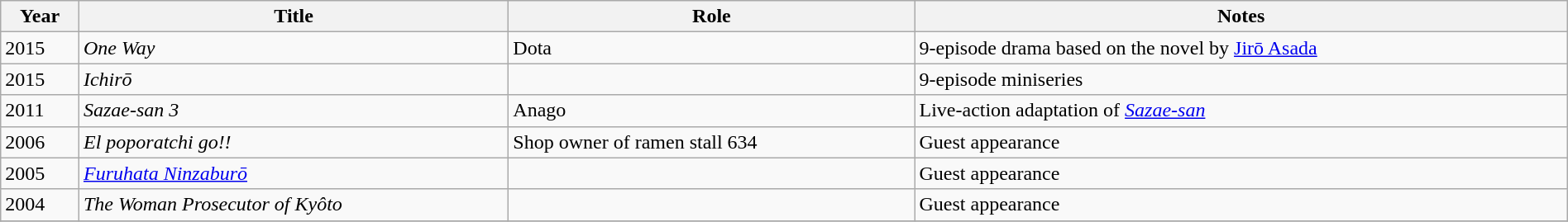<table class="wikitable" style="width:100%; text-align:;">
<tr>
<th>Year</th>
<th>Title</th>
<th>Role</th>
<th>Notes</th>
</tr>
<tr>
<td>2015</td>
<td><em>One Way</em></td>
<td>Dota</td>
<td>9-episode drama based on the novel by <a href='#'>Jirō Asada</a></td>
</tr>
<tr>
<td>2015</td>
<td><em>Ichirō</em></td>
<td></td>
<td>9-episode miniseries</td>
</tr>
<tr>
<td>2011</td>
<td><em>Sazae-san 3</em></td>
<td>Anago</td>
<td>Live-action adaptation of <em><a href='#'>Sazae-san</a></em></td>
</tr>
<tr>
<td>2006</td>
<td><em>El poporatchi go!!</em></td>
<td>Shop owner of ramen stall 634</td>
<td>Guest appearance</td>
</tr>
<tr>
<td>2005</td>
<td><em><a href='#'>Furuhata Ninzaburō</a></em></td>
<td></td>
<td>Guest appearance</td>
</tr>
<tr>
<td>2004</td>
<td><em>The Woman Prosecutor of Kyôto</em></td>
<td></td>
<td>Guest appearance</td>
</tr>
<tr>
</tr>
</table>
